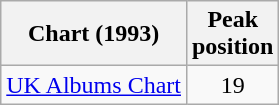<table class="wikitable">
<tr>
<th>Chart (1993)</th>
<th>Peak<br>position</th>
</tr>
<tr>
<td><a href='#'>UK Albums Chart</a></td>
<td style="text-align:center;">19</td>
</tr>
</table>
